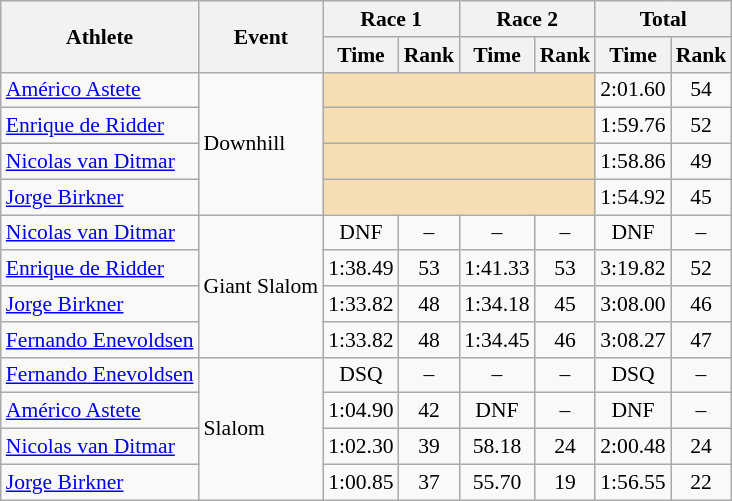<table class="wikitable" style="font-size:90%">
<tr>
<th rowspan="2">Athlete</th>
<th rowspan="2">Event</th>
<th colspan="2">Race 1</th>
<th colspan="2">Race 2</th>
<th colspan="2">Total</th>
</tr>
<tr>
<th>Time</th>
<th>Rank</th>
<th>Time</th>
<th>Rank</th>
<th>Time</th>
<th>Rank</th>
</tr>
<tr>
<td><a href='#'>Américo Astete</a></td>
<td rowspan="4">Downhill</td>
<td colspan="4" bgcolor="wheat"></td>
<td align="center">2:01.60</td>
<td align="center">54</td>
</tr>
<tr>
<td><a href='#'>Enrique de Ridder</a></td>
<td colspan="4" bgcolor="wheat"></td>
<td align="center">1:59.76</td>
<td align="center">52</td>
</tr>
<tr>
<td><a href='#'>Nicolas van Ditmar</a></td>
<td colspan="4" bgcolor="wheat"></td>
<td align="center">1:58.86</td>
<td align="center">49</td>
</tr>
<tr>
<td><a href='#'>Jorge Birkner</a></td>
<td colspan="4" bgcolor="wheat"></td>
<td align="center">1:54.92</td>
<td align="center">45</td>
</tr>
<tr>
<td><a href='#'>Nicolas van Ditmar</a></td>
<td rowspan="4">Giant Slalom</td>
<td align="center">DNF</td>
<td align="center">–</td>
<td align="center">–</td>
<td align="center">–</td>
<td align="center">DNF</td>
<td align="center">–</td>
</tr>
<tr>
<td><a href='#'>Enrique de Ridder</a></td>
<td align="center">1:38.49</td>
<td align="center">53</td>
<td align="center">1:41.33</td>
<td align="center">53</td>
<td align="center">3:19.82</td>
<td align="center">52</td>
</tr>
<tr>
<td><a href='#'>Jorge Birkner</a></td>
<td align="center">1:33.82</td>
<td align="center">48</td>
<td align="center">1:34.18</td>
<td align="center">45</td>
<td align="center">3:08.00</td>
<td align="center">46</td>
</tr>
<tr>
<td><a href='#'>Fernando Enevoldsen</a></td>
<td align="center">1:33.82</td>
<td align="center">48</td>
<td align="center">1:34.45</td>
<td align="center">46</td>
<td align="center">3:08.27</td>
<td align="center">47</td>
</tr>
<tr>
<td><a href='#'>Fernando Enevoldsen</a></td>
<td rowspan="4">Slalom</td>
<td align="center">DSQ</td>
<td align="center">–</td>
<td align="center">–</td>
<td align="center">–</td>
<td align="center">DSQ</td>
<td align="center">–</td>
</tr>
<tr>
<td><a href='#'>Américo Astete</a></td>
<td align="center">1:04.90</td>
<td align="center">42</td>
<td align="center">DNF</td>
<td align="center">–</td>
<td align="center">DNF</td>
<td align="center">–</td>
</tr>
<tr>
<td><a href='#'>Nicolas van Ditmar</a></td>
<td align="center">1:02.30</td>
<td align="center">39</td>
<td align="center">58.18</td>
<td align="center">24</td>
<td align="center">2:00.48</td>
<td align="center">24</td>
</tr>
<tr>
<td><a href='#'>Jorge Birkner</a></td>
<td align="center">1:00.85</td>
<td align="center">37</td>
<td align="center">55.70</td>
<td align="center">19</td>
<td align="center">1:56.55</td>
<td align="center">22</td>
</tr>
</table>
